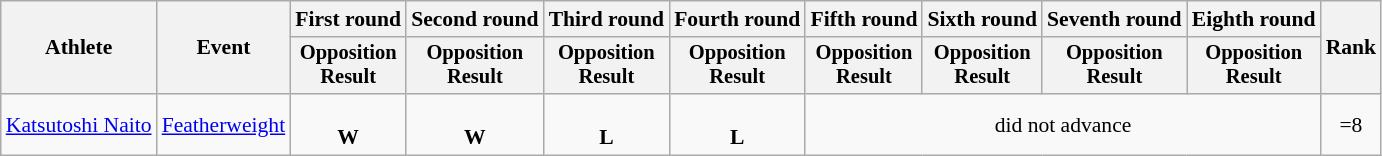<table class="wikitable" style="font-size:90%;">
<tr>
<th rowspan=2>Athlete</th>
<th rowspan=2>Event</th>
<th>First round</th>
<th>Second round</th>
<th>Third round</th>
<th>Fourth round</th>
<th>Fifth round</th>
<th>Sixth round</th>
<th>Seventh round</th>
<th>Eighth round</th>
<th rowspan=2>Rank</th>
</tr>
<tr style="font-size: 95%">
<th>Opposition<br>Result</th>
<th>Opposition<br>Result</th>
<th>Opposition<br>Result</th>
<th>Opposition<br>Result</th>
<th>Opposition<br>Result</th>
<th>Opposition<br>Result</th>
<th>Opposition<br>Result</th>
<th>Opposition<br>Result</th>
</tr>
<tr align=center>
<td align=left><a href='#'>Katsutoshi Naito</a></td>
<td align=left><a href='#'>Featherweight</a></td>
<td> <br> <strong>W</strong></td>
<td> <br> <strong>W</strong></td>
<td> <br> <strong>L</strong></td>
<td> <br> <strong>L</strong></td>
<td colspan=4>did not advance</td>
<td>=8</td>
</tr>
</table>
